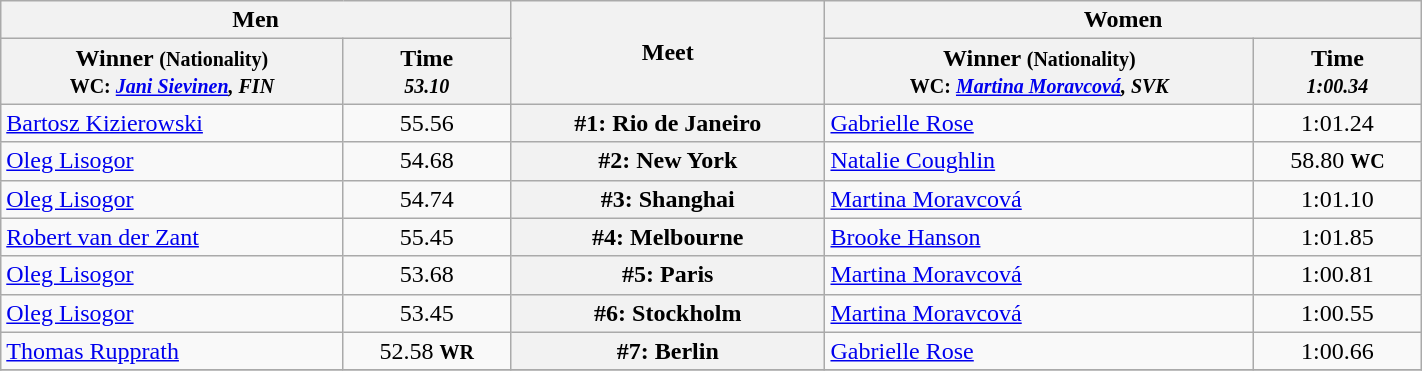<table class=wikitable width="75%">
<tr>
<th colspan="2">Men</th>
<th rowspan="2">Meet</th>
<th colspan="2">Women</th>
</tr>
<tr>
<th>Winner <small>(Nationality)<br> WC: <em><a href='#'>Jani Sievinen</a>, FIN</em> </small></th>
<th>Time <small><br> <em>53.10</em> </small></th>
<th>Winner <small>(Nationality)<br> WC: <em><a href='#'>Martina Moravcová</a>, SVK</em> </small></th>
<th>Time <small><br> <em>1:00.34</em> </small></th>
</tr>
<tr>
<td> <a href='#'>Bartosz Kizierowski</a></td>
<td align=center>55.56</td>
<th>#1: Rio de Janeiro</th>
<td> <a href='#'>Gabrielle Rose</a></td>
<td align=center>1:01.24</td>
</tr>
<tr>
<td> <a href='#'>Oleg Lisogor</a></td>
<td align=center>54.68</td>
<th>#2: New York</th>
<td> <a href='#'>Natalie Coughlin</a></td>
<td align=center>58.80 <small><strong>WC</strong></small></td>
</tr>
<tr>
<td> <a href='#'>Oleg Lisogor</a></td>
<td align=center>54.74</td>
<th>#3: Shanghai</th>
<td> <a href='#'>Martina Moravcová</a></td>
<td align=center>1:01.10</td>
</tr>
<tr>
<td> <a href='#'>Robert van der Zant</a></td>
<td align=center>55.45</td>
<th>#4: Melbourne</th>
<td> <a href='#'>Brooke Hanson</a></td>
<td align=center>1:01.85</td>
</tr>
<tr>
<td> <a href='#'>Oleg Lisogor</a></td>
<td align=center>53.68</td>
<th>#5: Paris</th>
<td> <a href='#'>Martina Moravcová</a></td>
<td align=center>1:00.81</td>
</tr>
<tr>
<td> <a href='#'>Oleg Lisogor</a></td>
<td align=center>53.45</td>
<th>#6: Stockholm</th>
<td> <a href='#'>Martina Moravcová</a></td>
<td align=center>1:00.55</td>
</tr>
<tr>
<td> <a href='#'>Thomas Rupprath</a></td>
<td align=center>52.58 <small><strong>WR</strong></small></td>
<th>#7: Berlin</th>
<td> <a href='#'>Gabrielle Rose</a></td>
<td align=center>1:00.66</td>
</tr>
<tr>
</tr>
</table>
